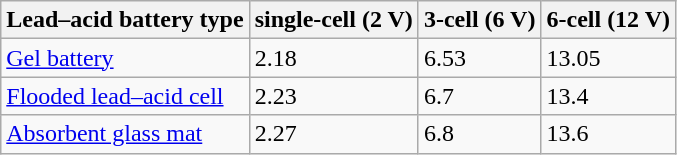<table class="wikitable">
<tr>
<th>Lead–acid battery type</th>
<th>single-cell (2 V)</th>
<th>3-cell (6 V)</th>
<th>6-cell (12 V)</th>
</tr>
<tr>
<td><a href='#'>Gel battery</a></td>
<td>2.18</td>
<td>6.53</td>
<td>13.05</td>
</tr>
<tr>
<td><a href='#'>Flooded lead–acid cell</a></td>
<td>2.23</td>
<td>6.7</td>
<td>13.4</td>
</tr>
<tr>
<td><a href='#'>Absorbent glass mat</a></td>
<td>2.27</td>
<td>6.8</td>
<td>13.6</td>
</tr>
</table>
